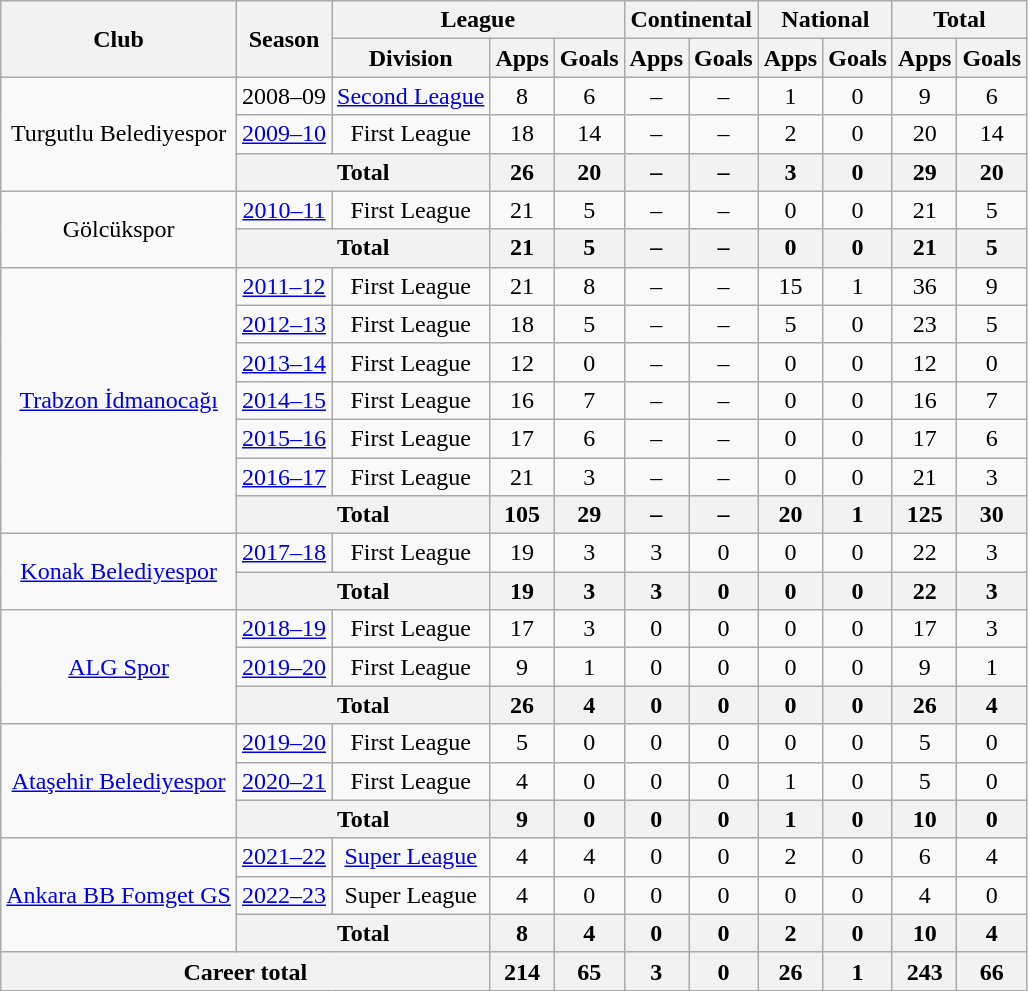<table class="wikitable" style="text-align: center;">
<tr>
<th rowspan="2">Club</th>
<th rowspan="2">Season</th>
<th colspan="3">League</th>
<th colspan="2">Continental</th>
<th colspan="2">National</th>
<th colspan="2">Total</th>
</tr>
<tr>
<th>Division</th>
<th>Apps</th>
<th>Goals</th>
<th>Apps</th>
<th>Goals</th>
<th>Apps</th>
<th>Goals</th>
<th>Apps</th>
<th>Goals</th>
</tr>
<tr>
<td rowspan=3>Turgutlu Belediyespor</td>
<td>2008–09</td>
<td><a href='#'>Second League</a></td>
<td>8</td>
<td>6</td>
<td>–</td>
<td>–</td>
<td>1</td>
<td>0</td>
<td>9</td>
<td>6</td>
</tr>
<tr>
<td><a href='#'>2009–10</a></td>
<td>First League</td>
<td>18</td>
<td>14</td>
<td>–</td>
<td>–</td>
<td>2</td>
<td>0</td>
<td>20</td>
<td>14</td>
</tr>
<tr>
<th colspan=2>Total</th>
<th>26</th>
<th>20</th>
<th>–</th>
<th>–</th>
<th>3</th>
<th>0</th>
<th>29</th>
<th>20</th>
</tr>
<tr>
<td rowspan=2>Gölcükspor</td>
<td><a href='#'>2010–11</a></td>
<td>First League</td>
<td>21</td>
<td>5</td>
<td>–</td>
<td>–</td>
<td>0</td>
<td>0</td>
<td>21</td>
<td>5</td>
</tr>
<tr>
<th colspan=2>Total</th>
<th>21</th>
<th>5</th>
<th>–</th>
<th>–</th>
<th>0</th>
<th>0</th>
<th>21</th>
<th>5</th>
</tr>
<tr>
<td rowspan=7><a href='#'>Trabzon İdmanocağı</a></td>
<td><a href='#'>2011–12</a></td>
<td>First League</td>
<td>21</td>
<td>8</td>
<td>–</td>
<td>–</td>
<td>15</td>
<td>1</td>
<td>36</td>
<td>9</td>
</tr>
<tr>
<td><a href='#'>2012–13</a></td>
<td>First League</td>
<td>18</td>
<td>5</td>
<td>–</td>
<td>–</td>
<td>5</td>
<td>0</td>
<td>23</td>
<td>5</td>
</tr>
<tr>
<td><a href='#'>2013–14</a></td>
<td>First League</td>
<td>12</td>
<td>0</td>
<td>–</td>
<td>–</td>
<td>0</td>
<td>0</td>
<td>12</td>
<td>0</td>
</tr>
<tr>
<td><a href='#'>2014–15</a></td>
<td>First League</td>
<td>16</td>
<td>7</td>
<td>–</td>
<td>–</td>
<td>0</td>
<td>0</td>
<td>16</td>
<td>7</td>
</tr>
<tr>
<td><a href='#'>2015–16</a></td>
<td>First League</td>
<td>17</td>
<td>6</td>
<td>–</td>
<td>–</td>
<td>0</td>
<td>0</td>
<td>17</td>
<td>6</td>
</tr>
<tr>
<td><a href='#'>2016–17</a></td>
<td>First League</td>
<td>21</td>
<td>3</td>
<td>–</td>
<td>–</td>
<td>0</td>
<td>0</td>
<td>21</td>
<td>3</td>
</tr>
<tr>
<th colspan=2>Total</th>
<th>105</th>
<th>29</th>
<th>–</th>
<th>–</th>
<th>20</th>
<th>1</th>
<th>125</th>
<th>30</th>
</tr>
<tr>
<td rowspan=2><a href='#'>Konak Belediyespor</a></td>
<td><a href='#'>2017–18</a></td>
<td>First League</td>
<td>19</td>
<td>3</td>
<td>3</td>
<td>0</td>
<td>0</td>
<td>0</td>
<td>22</td>
<td>3</td>
</tr>
<tr>
<th colspan="2">Total</th>
<th>19</th>
<th>3</th>
<th>3</th>
<th>0</th>
<th>0</th>
<th>0</th>
<th>22</th>
<th>3</th>
</tr>
<tr>
<td rowspan=3><a href='#'>ALG Spor</a></td>
<td><a href='#'>2018–19</a></td>
<td>First League</td>
<td>17</td>
<td>3</td>
<td>0</td>
<td>0</td>
<td>0</td>
<td>0</td>
<td>17</td>
<td>3</td>
</tr>
<tr>
<td><a href='#'>2019–20</a></td>
<td>First League</td>
<td>9</td>
<td>1</td>
<td>0</td>
<td>0</td>
<td>0</td>
<td>0</td>
<td>9</td>
<td>1</td>
</tr>
<tr>
<th colspan="2">Total</th>
<th>26</th>
<th>4</th>
<th>0</th>
<th>0</th>
<th>0</th>
<th>0</th>
<th>26</th>
<th>4</th>
</tr>
<tr>
<td rowspan=3><a href='#'>Ataşehir Belediyespor</a></td>
<td><a href='#'>2019–20</a></td>
<td>First League</td>
<td>5</td>
<td>0</td>
<td>0</td>
<td>0</td>
<td>0</td>
<td>0</td>
<td>5</td>
<td>0</td>
</tr>
<tr>
<td><a href='#'>2020–21</a></td>
<td>First League</td>
<td>4</td>
<td>0</td>
<td>0</td>
<td>0</td>
<td>1</td>
<td>0</td>
<td>5</td>
<td>0</td>
</tr>
<tr>
<th colspan="2">Total</th>
<th>9</th>
<th>0</th>
<th>0</th>
<th>0</th>
<th>1</th>
<th>0</th>
<th>10</th>
<th>0</th>
</tr>
<tr>
<td rowspan=3><a href='#'>Ankara BB Fomget GS</a></td>
<td><a href='#'>2021–22</a></td>
<td><a href='#'>Super League</a></td>
<td>4</td>
<td>4</td>
<td>0</td>
<td>0</td>
<td>2</td>
<td>0</td>
<td>6</td>
<td>4</td>
</tr>
<tr>
<td><a href='#'>2022–23</a></td>
<td>Super League</td>
<td>4</td>
<td>0</td>
<td>0</td>
<td>0</td>
<td>0</td>
<td>0</td>
<td>4</td>
<td>0</td>
</tr>
<tr>
<th colspan="2">Total</th>
<th>8</th>
<th>4</th>
<th>0</th>
<th>0</th>
<th>2</th>
<th>0</th>
<th>10</th>
<th>4</th>
</tr>
<tr>
<th colspan=3>Career total</th>
<th>214</th>
<th>65</th>
<th>3</th>
<th>0</th>
<th>26</th>
<th>1</th>
<th>243</th>
<th>66</th>
</tr>
</table>
